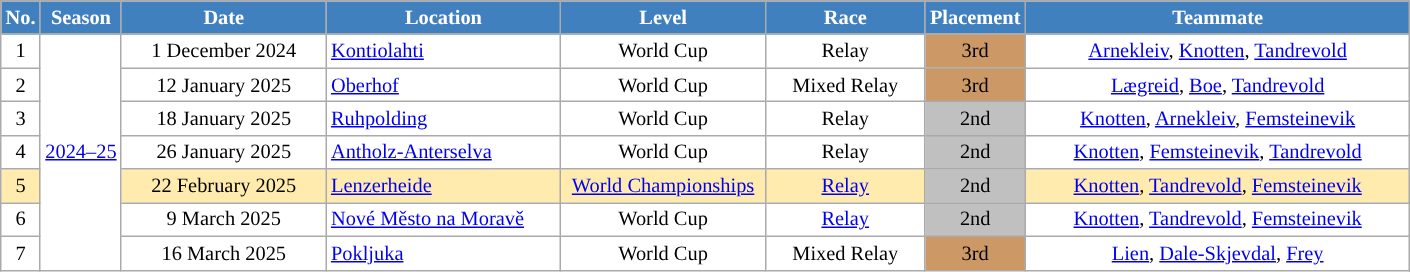<table class="wikitable sortable" style="font-size:85%; text-align:center; border:grey solid 1px; border-collapse:collapse; background:#ffffff;">
<tr style="background:#efefef;">
<th style="background-color:#4180be; color:white;">No.</th>
<th style="background-color:#4180be; color:white;">Season</th>
<th style="background-color:#4180be; color:white; width:130px;">Date</th>
<th style="background-color:#4180be; color:white; width:150px;">Location</th>
<th style="background-color:#4180be; color:white; width:130px;">Level</th>
<th style="background-color:#4180be; color:white; width:100px;">Race</th>
<th style="background-color:#4180be; color:white; width:50px;">Placement</th>
<th style="background-color:#4180be; color:white; width:250px;">Teammate</th>
</tr>
<tr>
<td>1</td>
<td rowspan=7><a href='#'>2024–25</a></td>
<td>1 December 2024</td>
<td align=left> <a href='#'>Kontiolahti</a></td>
<td>World Cup</td>
<td align=center>Relay</td>
<td align=center bgcolor="#CC9966">3rd</td>
<td><a href='#'>Arnekleiv</a>, <a href='#'>Knotten</a>, <a href='#'>Tandrevold</a></td>
</tr>
<tr>
<td>2</td>
<td>12 January 2025</td>
<td align=left> <a href='#'>Oberhof</a></td>
<td>World Cup</td>
<td align=center>Mixed Relay</td>
<td align=center bgcolor="#CC9966">3rd</td>
<td><a href='#'>Lægreid</a>, <a href='#'>Boe</a>, <a href='#'>Tandrevold</a></td>
</tr>
<tr>
<td>3</td>
<td>18 January 2025</td>
<td align=left> <a href='#'>Ruhpolding</a></td>
<td>World Cup</td>
<td align=center>Relay</td>
<td align=center bgcolor="silver">2nd</td>
<td><a href='#'>Knotten</a>, <a href='#'>Arnekleiv</a>, <a href='#'>Femsteinevik</a></td>
</tr>
<tr>
<td>4</td>
<td>26 January 2025</td>
<td align=left> <a href='#'>Antholz-Anterselva</a></td>
<td>World Cup</td>
<td align=center>Relay</td>
<td align=center bgcolor="silver">2nd</td>
<td><a href='#'>Knotten</a>, <a href='#'>Femsteinevik</a>, <a href='#'>Tandrevold</a></td>
</tr>
<tr style="background:#FFEBAD">
<td>5</td>
<td>22 February 2025</td>
<td align=left> <a href='#'>Lenzerheide</a></td>
<td><a href='#'>World Championships</a></td>
<td align=center><a href='#'>Relay</a></td>
<td align=center bgcolor="silver">2nd</td>
<td><a href='#'>Knotten</a>, <a href='#'>Tandrevold</a>, <a href='#'>Femsteinevik</a></td>
</tr>
<tr>
<td>6</td>
<td>9 March 2025</td>
<td align=left> <a href='#'>Nové Město na Moravě</a></td>
<td>World Cup</td>
<td align=center><a href='#'>Relay</a></td>
<td align=center bgcolor="silver">2nd</td>
<td><a href='#'>Knotten</a>, <a href='#'>Tandrevold</a>, <a href='#'>Femsteinevik</a></td>
</tr>
<tr>
<td>7</td>
<td>16 March 2025</td>
<td align=left> <a href='#'>Pokljuka</a></td>
<td>World Cup</td>
<td align=center>Mixed Relay</td>
<td align=center bgcolor="#CC9966">3rd</td>
<td><a href='#'>Lien</a>, <a href='#'>Dale-Skjevdal</a>, <a href='#'>Frey</a></td>
</tr>
</table>
